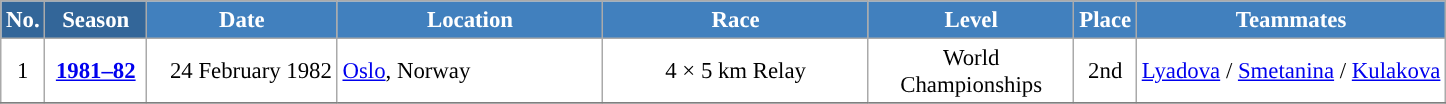<table class="wikitable sortable" style="font-size:95%; text-align:center; border:grey solid 1px; border-collapse:collapse; background:#ffffff;">
<tr style="background:#efefef;">
<th style="background-color:#369; color:white;">No.</th>
<th style="background-color:#369; color:white;">Season</th>
<th style="background-color:#4180be; color:white; width:120px;">Date</th>
<th style="background-color:#4180be; color:white; width:170px;">Location</th>
<th style="background-color:#4180be; color:white; width:170px;">Race</th>
<th style="background-color:#4180be; color:white; width:130px;">Level</th>
<th style="background-color:#4180be; color:white;">Place</th>
<th style="background-color:#4180be; color:white;">Teammates</th>
</tr>
<tr>
<td align=center>1</td>
<td rowspan=1 align=center><strong> <a href='#'>1981–82</a> </strong></td>
<td align=right>24 February 1982</td>
<td align=left> <a href='#'>Oslo</a>, Norway</td>
<td>4 × 5 km Relay</td>
<td>World Championships</td>
<td>2nd</td>
<td><a href='#'>Lyadova</a> / <a href='#'>Smetanina</a> / <a href='#'>Kulakova</a></td>
</tr>
<tr>
</tr>
</table>
